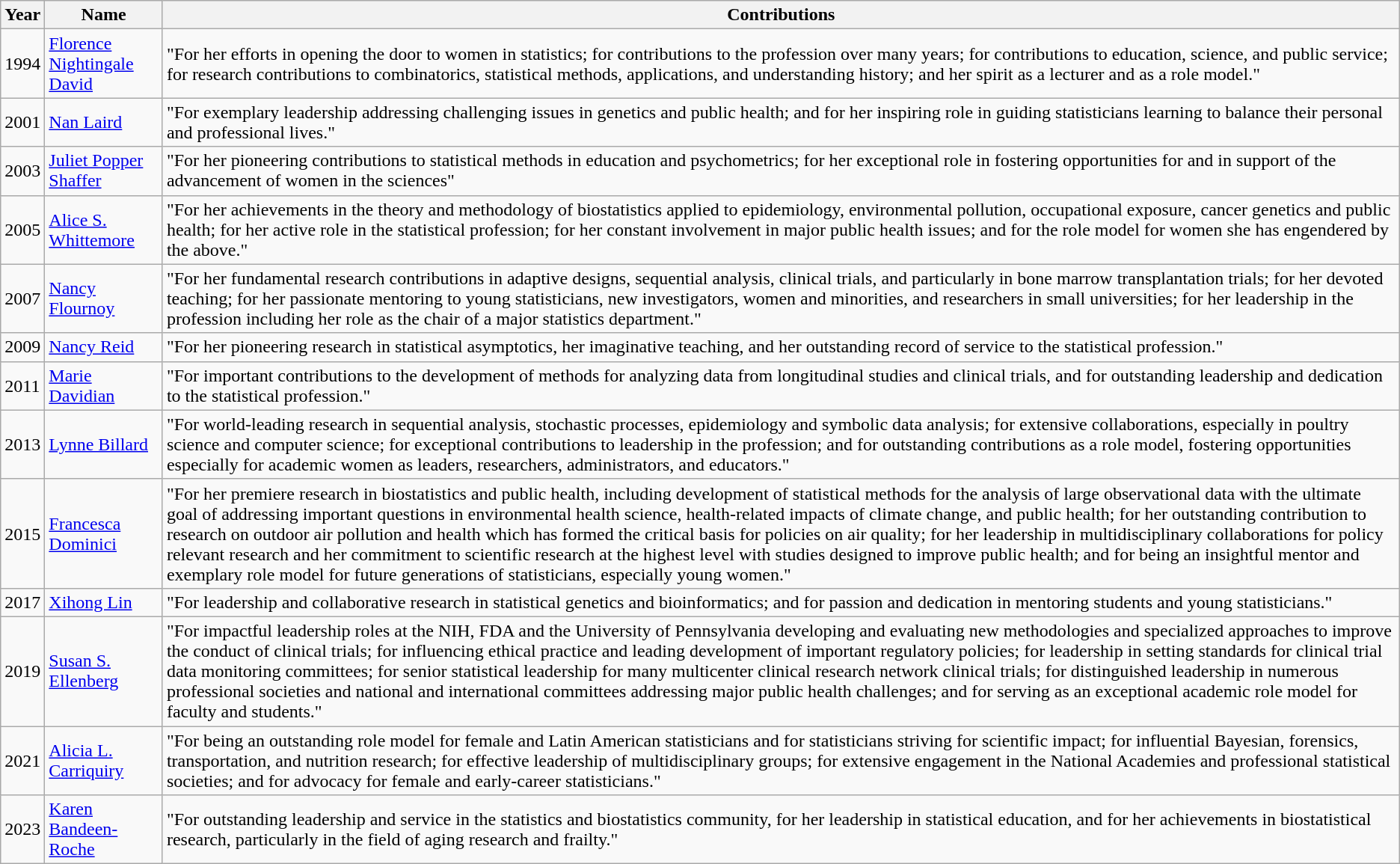<table class="wikitable" width="auto" style="text-align: left">
<tr>
<th>Year</th>
<th>Name</th>
<th>Contributions</th>
</tr>
<tr>
<td>1994</td>
<td><a href='#'>Florence Nightingale David</a></td>
<td>"For her efforts in opening the door to women in statistics; for contributions to the profession over many years; for contributions to education, science, and public service; for research contributions to combinatorics, statistical methods, applications, and understanding history; and her spirit as a lecturer and as a role model."</td>
</tr>
<tr>
<td>2001</td>
<td><a href='#'>Nan Laird</a></td>
<td>"For exemplary leadership addressing challenging issues in genetics and public health; and for her inspiring role in guiding statisticians learning to balance their personal and professional lives."</td>
</tr>
<tr>
<td>2003</td>
<td><a href='#'>Juliet Popper Shaffer</a></td>
<td>"For her pioneering contributions to statistical methods in education and psychometrics; for her exceptional role in fostering opportunities for and in support of the advancement of women in the sciences"</td>
</tr>
<tr>
<td>2005</td>
<td><a href='#'>Alice S. Whittemore</a></td>
<td>"For her achievements in the theory and methodology of biostatistics applied to epidemiology, environmental pollution, occupational exposure, cancer genetics and public health; for her active role in the statistical profession; for her constant involvement in major public health issues; and for the role model for women she has engendered by the above."</td>
</tr>
<tr>
<td>2007</td>
<td><a href='#'>Nancy Flournoy</a></td>
<td>"For her fundamental research contributions in adaptive designs, sequential analysis, clinical trials, and particularly in bone marrow transplantation trials; for her devoted teaching; for her passionate mentoring to young statisticians, new investigators, women and minorities, and researchers in small universities; for her leadership in the profession including her role as the chair of a major statistics department."</td>
</tr>
<tr>
<td>2009</td>
<td><a href='#'>Nancy Reid</a></td>
<td>"For her pioneering research in statistical asymptotics, her imaginative teaching, and her outstanding record of service to the statistical profession."</td>
</tr>
<tr>
<td>2011</td>
<td><a href='#'>Marie Davidian</a></td>
<td>"For important contributions to the development of methods for analyzing data from longitudinal studies and clinical trials, and for outstanding leadership and dedication to the statistical profession."</td>
</tr>
<tr>
<td>2013</td>
<td><a href='#'>Lynne Billard</a></td>
<td>"For world-leading research in sequential analysis, stochastic processes, epidemiology and symbolic data analysis; for extensive collaborations, especially in poultry science and computer science; for exceptional contributions to leadership in the profession; and for outstanding contributions as a role model, fostering opportunities especially for academic women as leaders, researchers, administrators, and educators."</td>
</tr>
<tr>
<td>2015</td>
<td><a href='#'>Francesca Dominici</a></td>
<td>"For her premiere research in biostatistics and public health, including development of statistical methods for the analysis of large observational data with the ultimate goal of addressing important questions in environmental health science, health-related impacts of climate change, and public health; for her outstanding contribution to research on outdoor air pollution and health which has formed the critical basis for policies on air quality; for her leadership in multidisciplinary collaborations for policy relevant research and her commitment to scientific research at the highest level with studies designed to improve public health; and for being an insightful mentor and exemplary role model for future generations of statisticians, especially young women."</td>
</tr>
<tr>
<td>2017</td>
<td><a href='#'>Xihong Lin</a></td>
<td>"For leadership and collaborative research in statistical genetics and bioinformatics; and for passion and dedication in mentoring students and young statisticians."</td>
</tr>
<tr>
<td>2019</td>
<td><a href='#'>Susan S. Ellenberg</a></td>
<td>"For impactful leadership roles at the NIH, FDA and the University of Pennsylvania developing and evaluating new methodologies and specialized approaches to improve the conduct of clinical trials; for influencing ethical practice and leading development of important regulatory policies; for leadership in setting standards for clinical trial data monitoring committees; for senior statistical leadership for many multicenter clinical research network clinical trials; for distinguished leadership in numerous professional societies and national and international committees addressing major public health challenges; and for serving as an exceptional academic role model for faculty and students."</td>
</tr>
<tr>
<td>2021</td>
<td><a href='#'>Alicia L. Carriquiry</a></td>
<td>"For being an outstanding role model for female and Latin American statisticians and for statisticians striving for scientific impact; for influential Bayesian, forensics, transportation, and nutrition research; for effective leadership of multidisciplinary groups; for extensive engagement in the National Academies and professional statistical societies; and for advocacy for female and early-career statisticians."</td>
</tr>
<tr>
<td>2023</td>
<td><a href='#'>Karen Bandeen-Roche</a></td>
<td>"For outstanding leadership and service in the statistics and biostatistics community, for her leadership in statistical education, and for her achievements in biostatistical research, particularly in the field of aging research and frailty."</td>
</tr>
</table>
